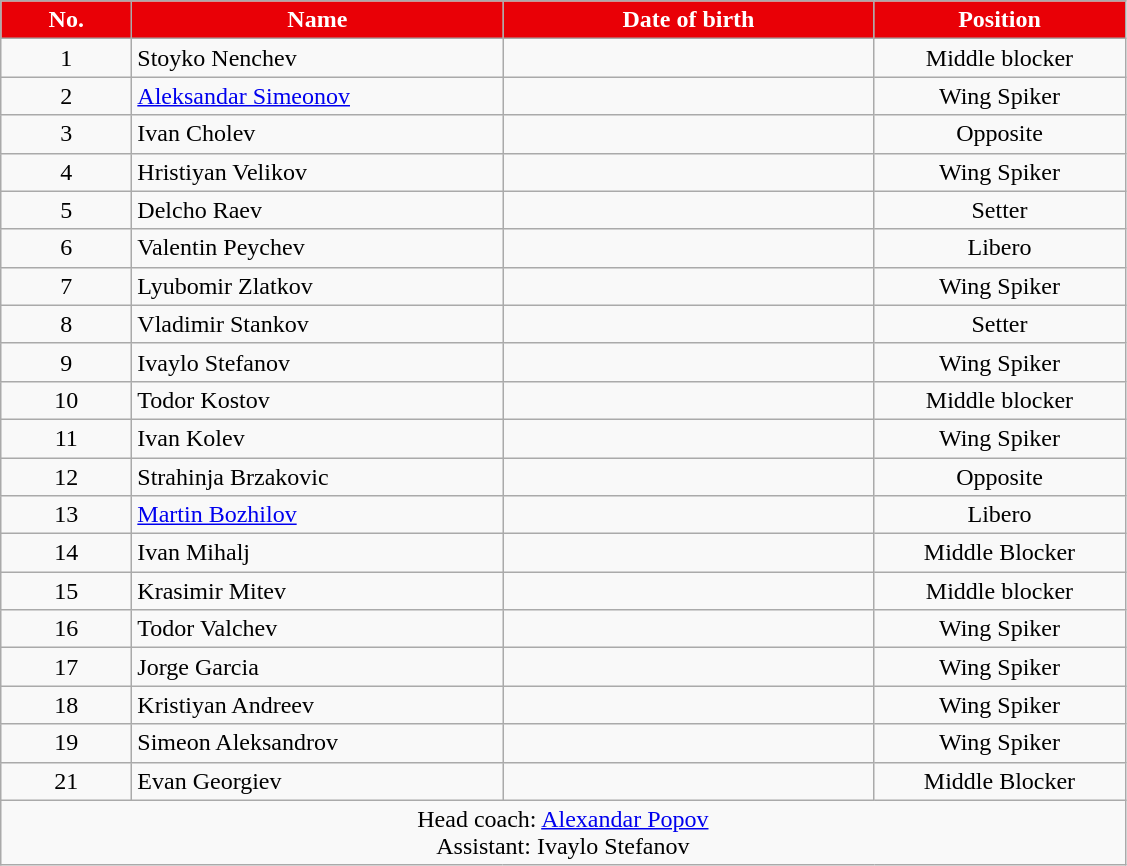<table class="wikitable sortable" style="font-size:100%; text-align:center;">
<tr>
<th style="width:5em; color:#FFFFFF; background-color:#E90006">No.</th>
<th style="width:15em; color:#FFFFFF; background-color:#E90006">Name</th>
<th style="width:15em; color:#FFFFFF; background-color:#E90006">Date of birth</th>
<th style="width:10em; color:#FFFFFF; background-color:#E90006">Position</th>
</tr>
<tr>
<td>1</td>
<td align=left> Stoyko Nenchev</td>
<td align=right></td>
<td>Middle blocker</td>
</tr>
<tr>
<td>2</td>
<td align=left> <a href='#'>Aleksandar Simeonov</a></td>
<td align=right></td>
<td>Wing Spiker</td>
</tr>
<tr>
<td>3</td>
<td align=left> Ivan Cholev</td>
<td align=right></td>
<td>Opposite</td>
</tr>
<tr>
<td>4</td>
<td align=left> Hristiyan Velikov</td>
<td align=right></td>
<td>Wing Spiker</td>
</tr>
<tr>
<td>5</td>
<td align=left> Delcho Raev</td>
<td align=right></td>
<td>Setter</td>
</tr>
<tr>
<td>6</td>
<td align=left> Valentin Peychev</td>
<td align=right></td>
<td>Libero</td>
</tr>
<tr>
<td>7</td>
<td align=left> Lyubomir Zlatkov</td>
<td align=right></td>
<td>Wing Spiker</td>
</tr>
<tr>
<td>8</td>
<td align=left> Vladimir Stankov</td>
<td align=right></td>
<td>Setter</td>
</tr>
<tr>
<td>9</td>
<td align=left> Ivaylo Stefanov</td>
<td align=right></td>
<td>Wing Spiker</td>
</tr>
<tr>
<td>10</td>
<td align=left> Todor Kostov</td>
<td align=right></td>
<td>Middle blocker</td>
</tr>
<tr>
<td>11</td>
<td align=left> Ivan Kolev</td>
<td align=right></td>
<td>Wing Spiker</td>
</tr>
<tr>
<td>12</td>
<td align=left> Strahinja Brzakovic</td>
<td align=right></td>
<td>Opposite</td>
</tr>
<tr>
<td>13</td>
<td align=left> <a href='#'>Martin Bozhilov</a></td>
<td align=right></td>
<td>Libero</td>
</tr>
<tr>
<td>14</td>
<td align=left> Ivan Mihalj</td>
<td align=right></td>
<td>Middle Blocker</td>
</tr>
<tr>
<td>15</td>
<td align=left> Krasimir Mitev</td>
<td align=right></td>
<td>Middle blocker</td>
</tr>
<tr>
<td>16</td>
<td align=left> Todor Valchev</td>
<td align=right></td>
<td>Wing Spiker</td>
</tr>
<tr>
<td>17</td>
<td align=left> Jorge Garcia</td>
<td align=right></td>
<td>Wing Spiker</td>
</tr>
<tr>
<td>18</td>
<td align=left> Kristiyan Andreev</td>
<td align=right></td>
<td>Wing Spiker</td>
</tr>
<tr>
<td>19</td>
<td align=left> Simeon Aleksandrov</td>
<td align=right></td>
<td>Wing Spiker</td>
</tr>
<tr>
<td>21</td>
<td align=left> Evan Georgiev</td>
<td align=right></td>
<td>Middle Blocker</td>
</tr>
<tr>
<td colspan=4>Head coach:  <a href='#'>Alexandar Popov</a><br>Assistant:  Ivaylo Stefanov</td>
</tr>
</table>
